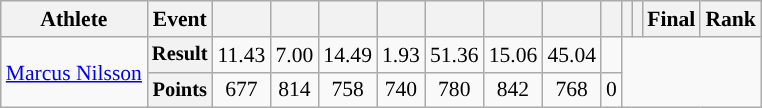<table class="wikitable" style="font-size:90%">
<tr>
<th>Athlete</th>
<th>Event</th>
<th></th>
<th></th>
<th></th>
<th></th>
<th></th>
<th></th>
<th></th>
<th></th>
<th></th>
<th></th>
<th>Final</th>
<th>Rank</th>
</tr>
<tr align="center">
<td rowspan="2" style="text-align:left"><a href='#'>Marcus Nilsson</a></td>
<th style="font-size:95%">Result</th>
<td>11.43</td>
<td>7.00 </td>
<td>14.49</td>
<td>1.93</td>
<td>51.36 </td>
<td>15.06 </td>
<td>45.04</td>
<td></td>
<td rowspan="2" colspan=4></td>
</tr>
<tr align="center">
<th style="font-size:95%">Points</th>
<td>677</td>
<td>814</td>
<td>758</td>
<td>740</td>
<td>780</td>
<td>842</td>
<td>768</td>
<td>0</td>
</tr>
</table>
